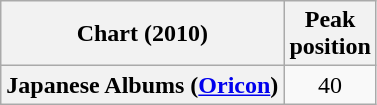<table class="wikitable plainrowheaders" style="text-align:center">
<tr>
<th scope="col">Chart (2010)</th>
<th scope="col">Peak<br>position</th>
</tr>
<tr>
<th scope="row">Japanese Albums (<a href='#'>Oricon</a>)</th>
<td>40</td>
</tr>
</table>
